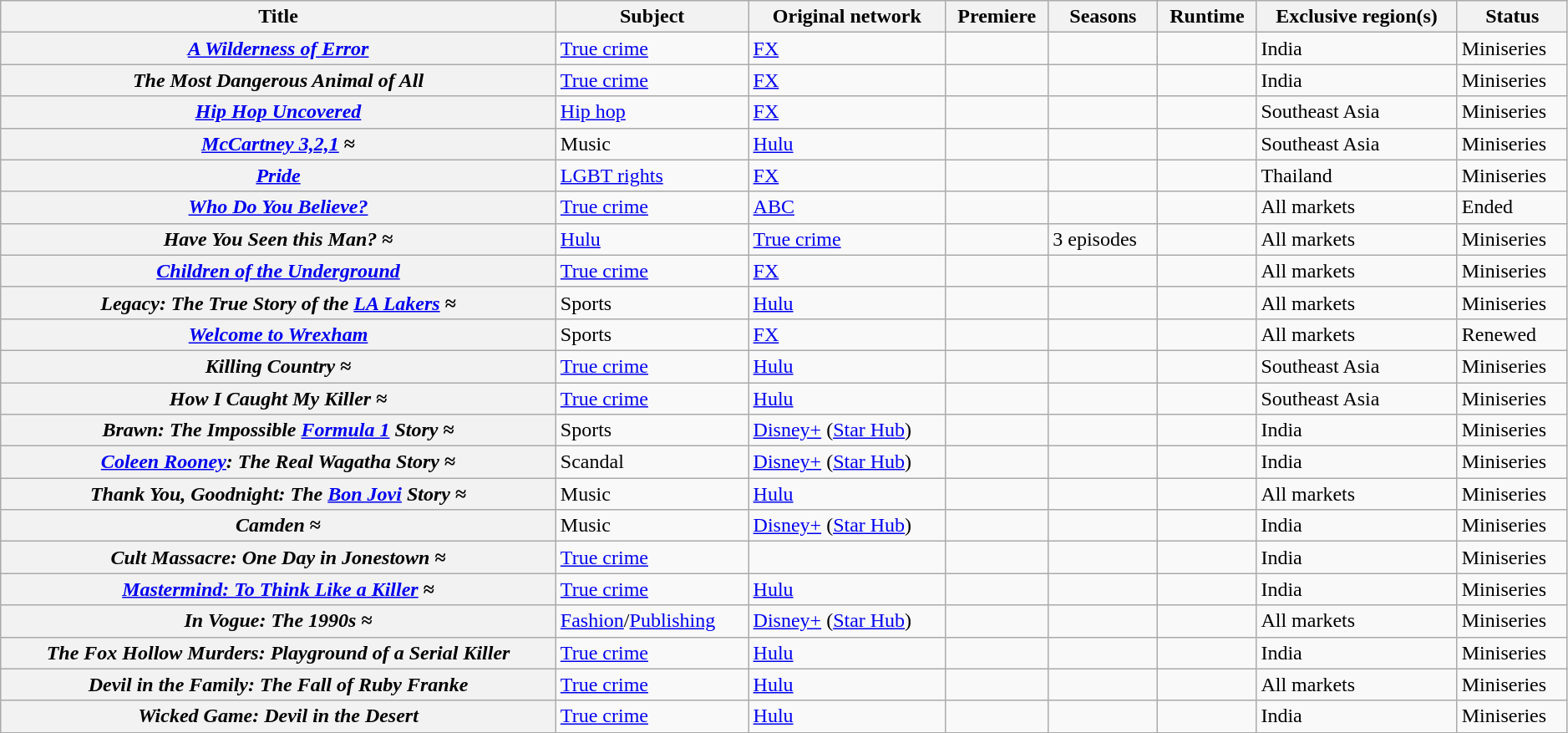<table class="wikitable plainrowheaders sortable" style="width:99%;">
<tr>
<th>Title</th>
<th>Subject</th>
<th>Original network</th>
<th>Premiere</th>
<th>Seasons</th>
<th>Runtime</th>
<th>Exclusive region(s)</th>
<th>Status</th>
</tr>
<tr>
<th scope="row"><em><a href='#'>A Wilderness of Error</a> </em></th>
<td><a href='#'>True crime</a></td>
<td><a href='#'>FX</a></td>
<td></td>
<td></td>
<td></td>
<td>India</td>
<td>Miniseries</td>
</tr>
<tr>
<th scope="row"><em>The Most Dangerous Animal of All</em></th>
<td><a href='#'>True crime</a></td>
<td><a href='#'>FX</a></td>
<td></td>
<td></td>
<td></td>
<td>India</td>
<td>Miniseries</td>
</tr>
<tr>
<th scope="row"><em><a href='#'>Hip Hop Uncovered</a></em></th>
<td><a href='#'>Hip hop</a></td>
<td><a href='#'>FX</a></td>
<td></td>
<td></td>
<td></td>
<td>Southeast Asia</td>
<td>Miniseries</td>
</tr>
<tr>
<th scope="row"><em><a href='#'>McCartney 3,2,1</a></em> <strong>≈</strong></th>
<td>Music</td>
<td><a href='#'>Hulu</a></td>
<td></td>
<td></td>
<td></td>
<td>Southeast Asia</td>
<td>Miniseries</td>
</tr>
<tr>
<th scope="row"><em><a href='#'>Pride</a></em></th>
<td><a href='#'>LGBT rights</a></td>
<td><a href='#'>FX</a></td>
<td></td>
<td></td>
<td></td>
<td>Thailand</td>
<td>Miniseries</td>
</tr>
<tr>
<th scope="row"><em><a href='#'>Who Do You Believe?</a></em></th>
<td><a href='#'>True crime</a></td>
<td><a href='#'>ABC</a></td>
<td></td>
<td></td>
<td></td>
<td>All markets</td>
<td>Ended</td>
</tr>
<tr>
<th scope="row"><em>Have You Seen this Man?</em> <strong>≈</strong></th>
<td><a href='#'>Hulu</a></td>
<td><a href='#'>True crime</a></td>
<td></td>
<td>3 episodes</td>
<td></td>
<td>All markets</td>
<td>Miniseries</td>
</tr>
<tr>
<th scope="row"><em><a href='#'>Children of the Underground</a></em></th>
<td><a href='#'>True crime</a></td>
<td><a href='#'>FX</a></td>
<td></td>
<td></td>
<td></td>
<td>All markets</td>
<td>Miniseries</td>
</tr>
<tr>
<th scope="row"><em>Legacy: The True Story of the <a href='#'>LA Lakers</a></em> <strong>≈</strong></th>
<td>Sports</td>
<td><a href='#'>Hulu</a></td>
<td></td>
<td></td>
<td></td>
<td>All markets</td>
<td>Miniseries</td>
</tr>
<tr>
<th scope="row"><em><a href='#'>Welcome to Wrexham</a></em></th>
<td>Sports</td>
<td><a href='#'>FX</a></td>
<td></td>
<td></td>
<td></td>
<td>All markets</td>
<td>Renewed</td>
</tr>
<tr>
<th scope="row"><em>Killing Country</em> <strong>≈</strong></th>
<td><a href='#'>True crime</a></td>
<td><a href='#'>Hulu</a></td>
<td></td>
<td></td>
<td></td>
<td>Southeast Asia</td>
<td>Miniseries</td>
</tr>
<tr>
<th scope="row"><em>How I Caught My Killer</em> <strong>≈</strong></th>
<td><a href='#'>True crime</a></td>
<td><a href='#'>Hulu</a></td>
<td></td>
<td></td>
<td></td>
<td>Southeast Asia</td>
<td>Miniseries</td>
</tr>
<tr>
<th scope="row"><em>Brawn: The Impossible <a href='#'>Formula 1</a> Story</em> <strong>≈</strong></th>
<td>Sports</td>
<td><a href='#'>Disney+</a> (<a href='#'>Star Hub</a>)</td>
<td></td>
<td></td>
<td></td>
<td>India</td>
<td>Miniseries</td>
</tr>
<tr>
<th scope="row"><em><a href='#'>Coleen Rooney</a>: The Real Wagatha Story</em> <strong>≈</strong></th>
<td>Scandal</td>
<td><a href='#'>Disney+</a> (<a href='#'>Star Hub</a>)</td>
<td></td>
<td></td>
<td></td>
<td>India</td>
<td>Miniseries</td>
</tr>
<tr>
<th scope="row"><em>Thank You, Goodnight: The <a href='#'>Bon Jovi</a> Story</em> <strong>≈</strong></th>
<td>Music</td>
<td><a href='#'>Hulu</a></td>
<td></td>
<td></td>
<td></td>
<td>All markets</td>
<td>Miniseries</td>
</tr>
<tr>
<th scope="row"><em>Camden</em> <strong>≈</strong></th>
<td>Music</td>
<td><a href='#'>Disney+</a> (<a href='#'>Star Hub</a>)</td>
<td></td>
<td></td>
<td></td>
<td>India</td>
<td>Miniseries</td>
</tr>
<tr>
<th scope="row"><em>Cult Massacre: One Day in Jonestown</em> <strong>≈</strong></th>
<td><a href='#'>True crime</a></td>
<td></td>
<td></td>
<td></td>
<td></td>
<td>India</td>
<td>Miniseries</td>
</tr>
<tr>
<th scope="row"><em><a href='#'>Mastermind: To Think Like a Killer</a></em> <strong>≈</strong></th>
<td><a href='#'>True crime</a></td>
<td><a href='#'>Hulu</a></td>
<td></td>
<td></td>
<td></td>
<td>India</td>
<td>Miniseries</td>
</tr>
<tr>
<th scope="row"><em>In Vogue: The 1990s</em> <strong>≈</strong></th>
<td><a href='#'>Fashion</a>/<a href='#'>Publishing</a></td>
<td><a href='#'>Disney+</a> (<a href='#'>Star Hub</a>)</td>
<td></td>
<td></td>
<td></td>
<td>All markets</td>
<td>Miniseries</td>
</tr>
<tr>
<th scope="row"><em>The Fox Hollow Murders: Playground of a Serial Killer</em></th>
<td><a href='#'>True crime</a></td>
<td><a href='#'>Hulu</a></td>
<td></td>
<td></td>
<td></td>
<td>India</td>
<td>Miniseries</td>
</tr>
<tr>
<th scope="row"><em>Devil in the Family: The Fall of Ruby Franke</em></th>
<td><a href='#'>True crime</a></td>
<td><a href='#'>Hulu</a></td>
<td></td>
<td></td>
<td></td>
<td>All markets</td>
<td>Miniseries</td>
</tr>
<tr>
<th scope="row"><em>Wicked Game: Devil in the Desert</em></th>
<td><a href='#'>True crime</a></td>
<td><a href='#'>Hulu</a></td>
<td></td>
<td></td>
<td></td>
<td>India</td>
<td>Miniseries<br></td>
</tr>
</table>
